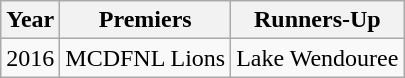<table class="wikitable">
<tr>
<th>Year</th>
<th>Premiers</th>
<th>Runners-Up</th>
</tr>
<tr>
<td>2016</td>
<td>MCDFNL Lions</td>
<td>Lake Wendouree</td>
</tr>
</table>
